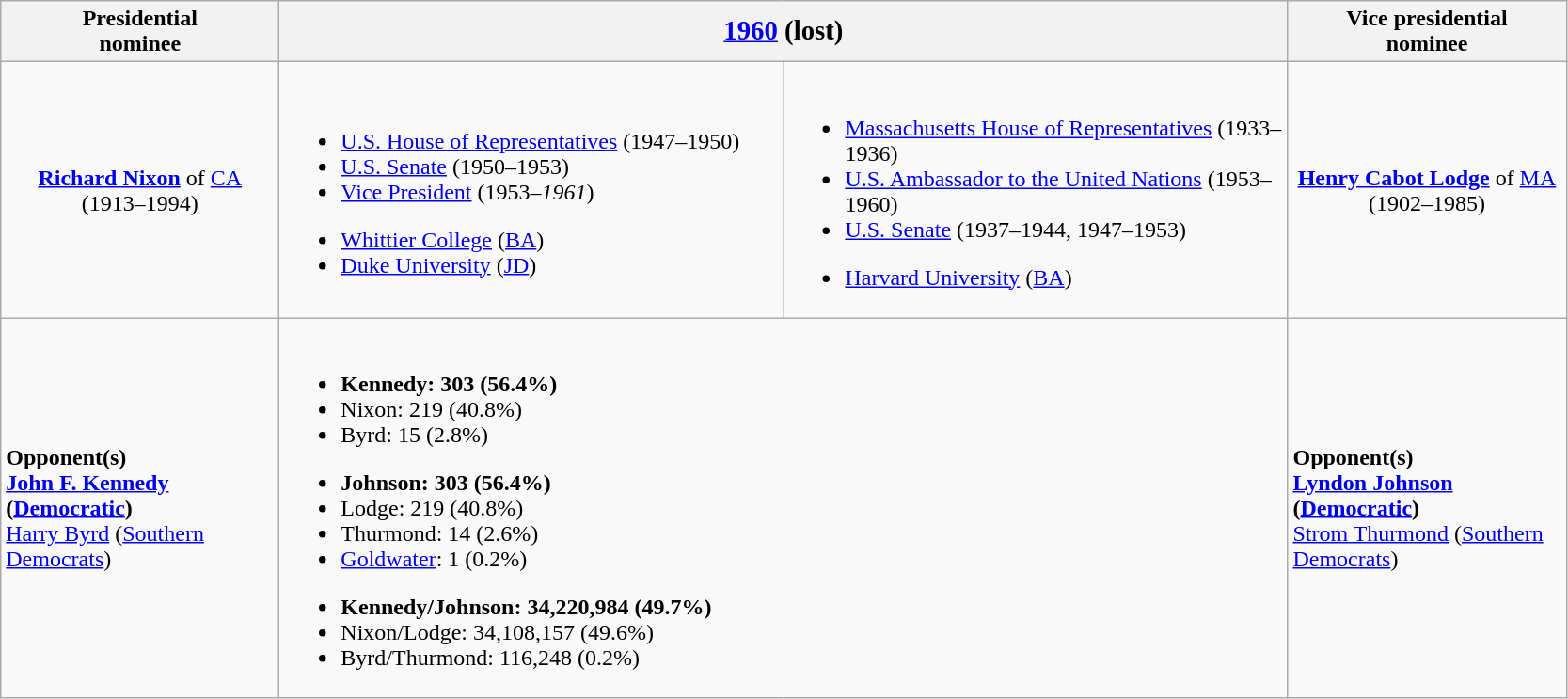<table class="wikitable">
<tr>
<th width=190>Presidential<br>nominee</th>
<th colspan=2><big><a href='#'>1960</a> (lost)</big></th>
<th width=190>Vice presidential<br>nominee</th>
</tr>
<tr>
<td style="text-align:center;"><strong><a href='#'>Richard Nixon</a></strong> of <a href='#'>CA</a><br>(1913–1994)<br></td>
<td width=350><br><ul><li><a href='#'>U.S. House of Representatives</a> (1947–1950)</li><li><a href='#'>U.S. Senate</a> (1950–1953)</li><li><a href='#'>Vice President</a> (1953–<em>1961</em>)</li></ul><ul><li><a href='#'>Whittier College</a> (<a href='#'>BA</a>)</li><li><a href='#'>Duke University</a> (<a href='#'>JD</a>)</li></ul></td>
<td width=350><br><ul><li><a href='#'>Massachusetts House of Representatives</a> (1933–1936)</li><li><a href='#'>U.S. Ambassador to the United Nations</a> (1953–1960)</li><li><a href='#'>U.S. Senate</a> (1937–1944, 1947–1953)</li></ul><ul><li><a href='#'>Harvard University</a> (<a href='#'>BA</a>)</li></ul></td>
<td style="text-align:center;"><strong><a href='#'>Henry Cabot Lodge</a></strong> of <a href='#'>MA</a><br>(1902–1985)<br></td>
</tr>
<tr>
<td><strong>Opponent(s)</strong><br><strong><a href='#'>John F. Kennedy</a> (<a href='#'>Democratic</a>)</strong><br><a href='#'>Harry Byrd</a> (<a href='#'>Southern<br>Democrats</a>)</td>
<td colspan=2><br><ul><li><strong>Kennedy: 303 (56.4%)</strong></li><li>Nixon: 219 (40.8%)</li><li>Byrd: 15 (2.8%)</li></ul><ul><li><strong>Johnson: 303 (56.4%)</strong></li><li>Lodge: 219 (40.8%)</li><li>Thurmond: 14 (2.6%)</li><li><a href='#'>Goldwater</a>: 1 (0.2%)</li></ul><ul><li><strong>Kennedy/Johnson: 34,220,984 (49.7%)</strong></li><li>Nixon/Lodge: 34,108,157 (49.6%)</li><li>Byrd/Thurmond: 116,248 (0.2%)</li></ul></td>
<td><strong>Opponent(s)</strong><br><strong><a href='#'>Lyndon Johnson</a> (<a href='#'>Democratic</a>)</strong><br><a href='#'>Strom Thurmond</a> (<a href='#'>Southern<br>Democrats</a>)</td>
</tr>
</table>
